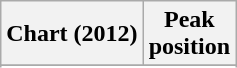<table class="wikitable sortable plainrowheaders">
<tr>
<th>Chart (2012)</th>
<th>Peak<br>position</th>
</tr>
<tr>
</tr>
<tr>
</tr>
<tr>
</tr>
</table>
